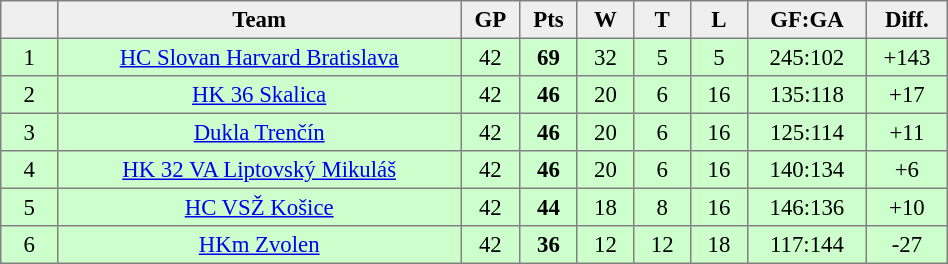<table cellpadding="3" cellspacing="0" border="1" style="font-size: 95%; text-align: center; border: gray solid 1px; border-collapse: collapse;" width="50%">
<tr bgcolor=#efefef>
<th width="20"></th>
<th width="185">Team</th>
<th width="20">GP</th>
<th width="20">Pts</th>
<th width="20">W</th>
<th width="20">T</th>
<th width="20">L</th>
<th width="20">GF:GA</th>
<th width="20">Diff.</th>
</tr>
<tr align="center" bgcolor="#ccffcc">
<td>1</td>
<td><a href='#'>HC Slovan Harvard Bratislava</a></td>
<td>42</td>
<td><strong>69</strong></td>
<td>32</td>
<td>5</td>
<td>5</td>
<td>245:102</td>
<td>+143</td>
</tr>
<tr align="center" bgcolor="#ccffcc">
<td>2</td>
<td><a href='#'>HK 36 Skalica</a></td>
<td>42</td>
<td><strong>46</strong></td>
<td>20</td>
<td>6</td>
<td>16</td>
<td>135:118</td>
<td>+17</td>
</tr>
<tr align="center" bgcolor="#ccffcc">
<td>3</td>
<td><a href='#'>Dukla Trenčín</a></td>
<td>42</td>
<td><strong>46</strong></td>
<td>20</td>
<td>6</td>
<td>16</td>
<td>125:114</td>
<td>+11</td>
</tr>
<tr align="center" bgcolor="#ccffcc">
<td>4</td>
<td><a href='#'>HK 32 VA Liptovský Mikuláš</a></td>
<td>42</td>
<td><strong>46</strong></td>
<td>20</td>
<td>6</td>
<td>16</td>
<td>140:134</td>
<td>+6</td>
</tr>
<tr align="center" bgcolor="#ccffcc">
<td>5</td>
<td><a href='#'>HC VSŽ Košice</a></td>
<td>42</td>
<td><strong>44</strong></td>
<td>18</td>
<td>8</td>
<td>16</td>
<td>146:136</td>
<td>+10</td>
</tr>
<tr align="center" bgcolor="#ccffcc">
<td>6</td>
<td><a href='#'>HKm Zvolen</a></td>
<td>42</td>
<td><strong>36</strong></td>
<td>12</td>
<td>12</td>
<td>18</td>
<td>117:144</td>
<td>-27</td>
</tr>
</table>
